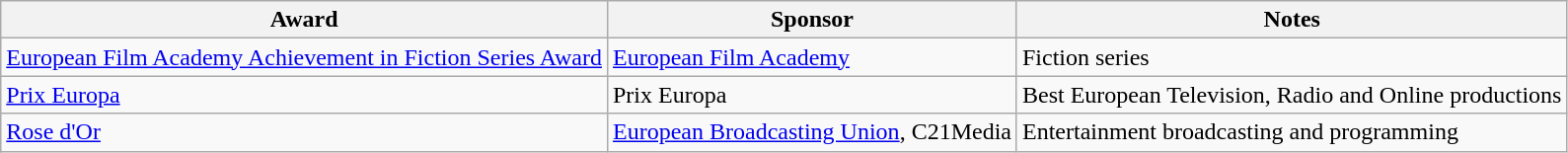<table class="wikitable sortable">
<tr>
<th>Award</th>
<th>Sponsor</th>
<th>Notes</th>
</tr>
<tr>
<td><a href='#'>European Film Academy Achievement in Fiction Series Award</a></td>
<td><a href='#'>European Film Academy</a></td>
<td>Fiction series</td>
</tr>
<tr>
<td><a href='#'>Prix Europa</a></td>
<td>Prix Europa</td>
<td>Best European Television, Radio and Online productions</td>
</tr>
<tr>
<td><a href='#'>Rose d'Or</a></td>
<td><a href='#'>European Broadcasting Union</a>, C21Media</td>
<td>Entertainment broadcasting and programming</td>
</tr>
</table>
